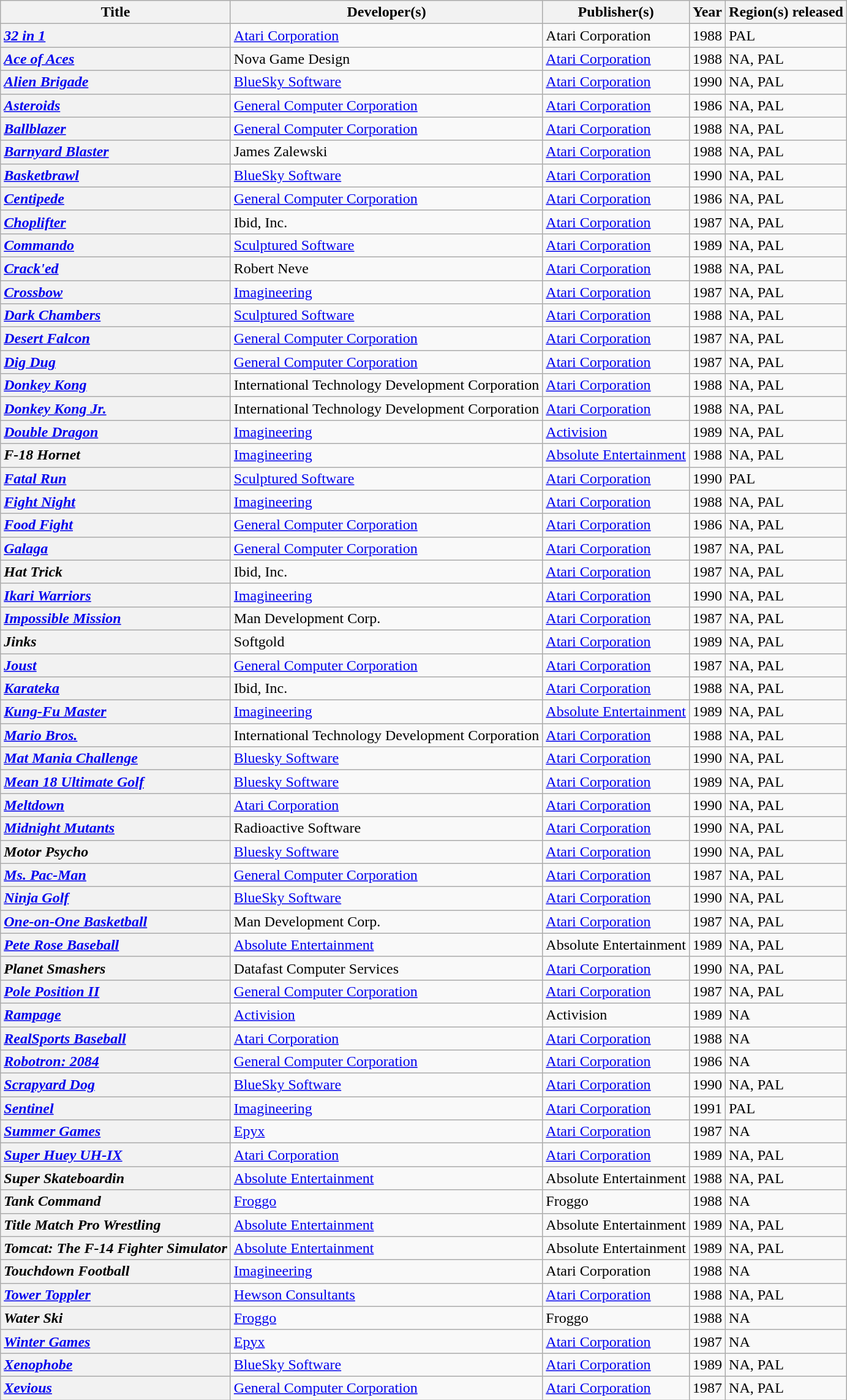<table class="wikitable sortable" id="softwarelist" width="auto">
<tr>
<th scope="col">Title</th>
<th scope="col">Developer(s)</th>
<th scope="col">Publisher(s)</th>
<th scope="col">Year</th>
<th scope="col">Region(s) released</th>
</tr>
<tr>
<th id="0-9" style="text-align: left;"><em><a href='#'>32 in 1</a></em></th>
<td><a href='#'>Atari Corporation</a></td>
<td>Atari Corporation</td>
<td>1988</td>
<td>PAL</td>
</tr>
<tr>
<th id="A" style="text-align: left;"><em><a href='#'>Ace of Aces</a></em></th>
<td>Nova Game Design</td>
<td><a href='#'>Atari Corporation</a></td>
<td>1988</td>
<td>NA, PAL</td>
</tr>
<tr>
<th style="text-align: left;"><em><a href='#'>Alien Brigade</a></em></th>
<td><a href='#'>BlueSky Software</a></td>
<td><a href='#'>Atari Corporation</a></td>
<td>1990</td>
<td>NA, PAL</td>
</tr>
<tr>
<th style="text-align: left;"><em><a href='#'>Asteroids</a></em></th>
<td><a href='#'>General Computer Corporation</a></td>
<td><a href='#'>Atari Corporation</a></td>
<td>1986</td>
<td>NA, PAL</td>
</tr>
<tr>
<th id="B" style="text-align: left;"><em><a href='#'>Ballblazer</a></em></th>
<td><a href='#'>General Computer Corporation</a></td>
<td><a href='#'>Atari Corporation</a></td>
<td>1988</td>
<td>NA, PAL</td>
</tr>
<tr>
<th style="text-align: left;"><em><a href='#'>Barnyard Blaster</a></em></th>
<td>James Zalewski</td>
<td><a href='#'>Atari Corporation</a></td>
<td>1988</td>
<td>NA, PAL</td>
</tr>
<tr>
<th style="text-align: left;"><em><a href='#'>Basketbrawl</a></em></th>
<td><a href='#'>BlueSky Software</a></td>
<td><a href='#'>Atari Corporation</a></td>
<td>1990</td>
<td>NA, PAL</td>
</tr>
<tr>
<th id="C" style="text-align: left;"><em><a href='#'>Centipede</a></em></th>
<td><a href='#'>General Computer Corporation</a></td>
<td><a href='#'>Atari Corporation</a></td>
<td>1986</td>
<td>NA, PAL</td>
</tr>
<tr>
<th style="text-align: left;"><em><a href='#'>Choplifter</a></em></th>
<td>Ibid, Inc.</td>
<td><a href='#'>Atari Corporation</a></td>
<td>1987</td>
<td>NA, PAL</td>
</tr>
<tr>
<th style="text-align: left;"><em><a href='#'>Commando</a></em></th>
<td><a href='#'>Sculptured Software</a></td>
<td><a href='#'>Atari Corporation</a></td>
<td>1989</td>
<td>NA, PAL</td>
</tr>
<tr>
<th style="text-align: left;"><em><a href='#'>Crack'ed</a></em></th>
<td>Robert Neve</td>
<td><a href='#'>Atari Corporation</a></td>
<td>1988</td>
<td>NA, PAL</td>
</tr>
<tr>
<th style="text-align: left;"><em><a href='#'>Crossbow</a></em></th>
<td><a href='#'>Imagineering</a></td>
<td><a href='#'>Atari Corporation</a></td>
<td>1987</td>
<td>NA, PAL</td>
</tr>
<tr>
<th id="D" style="text-align: left;"><em><a href='#'>Dark Chambers</a></em></th>
<td><a href='#'>Sculptured Software</a></td>
<td><a href='#'>Atari Corporation</a></td>
<td>1988</td>
<td>NA, PAL</td>
</tr>
<tr>
<th style="text-align: left;"><em><a href='#'>Desert Falcon</a></em></th>
<td><a href='#'>General Computer Corporation</a></td>
<td><a href='#'>Atari Corporation</a></td>
<td>1987</td>
<td>NA, PAL</td>
</tr>
<tr>
<th style="text-align: left;"><em><a href='#'>Dig Dug</a></em></th>
<td><a href='#'>General Computer Corporation</a></td>
<td><a href='#'>Atari Corporation</a></td>
<td>1987</td>
<td>NA, PAL</td>
</tr>
<tr>
<th style="text-align: left;"><em><a href='#'>Donkey Kong</a></em></th>
<td>International Technology Development Corporation</td>
<td><a href='#'>Atari Corporation</a></td>
<td>1988</td>
<td>NA, PAL</td>
</tr>
<tr>
<th style="text-align: left;"><em><a href='#'>Donkey Kong Jr.</a></em></th>
<td>International Technology Development Corporation</td>
<td><a href='#'>Atari Corporation</a></td>
<td>1988</td>
<td>NA, PAL</td>
</tr>
<tr>
<th style="text-align: left;"><em><a href='#'>Double Dragon</a></em></th>
<td><a href='#'>Imagineering</a></td>
<td><a href='#'>Activision</a></td>
<td>1989</td>
<td>NA, PAL</td>
</tr>
<tr>
<th id="F" style="text-align: left;"><em>F-18 Hornet</em></th>
<td><a href='#'>Imagineering</a></td>
<td><a href='#'>Absolute Entertainment</a></td>
<td>1988</td>
<td>NA, PAL</td>
</tr>
<tr>
<th style="text-align: left;"><em><a href='#'>Fatal Run</a></em></th>
<td><a href='#'>Sculptured Software</a></td>
<td><a href='#'>Atari Corporation</a></td>
<td>1990</td>
<td>PAL</td>
</tr>
<tr>
<th style="text-align: left;"><em><a href='#'>Fight Night</a></em></th>
<td><a href='#'>Imagineering</a></td>
<td><a href='#'>Atari Corporation</a></td>
<td>1988</td>
<td>NA, PAL</td>
</tr>
<tr>
<th style="text-align: left;"><em><a href='#'>Food Fight</a></em></th>
<td><a href='#'>General Computer Corporation</a></td>
<td><a href='#'>Atari Corporation</a></td>
<td>1986</td>
<td>NA, PAL</td>
</tr>
<tr>
<th id="G" style="text-align: left;"><em><a href='#'>Galaga</a></em></th>
<td><a href='#'>General Computer Corporation</a></td>
<td><a href='#'>Atari Corporation</a></td>
<td>1987</td>
<td>NA, PAL</td>
</tr>
<tr>
<th id="H" style="text-align: left;"><em>Hat Trick</em></th>
<td>Ibid, Inc.</td>
<td><a href='#'>Atari Corporation</a></td>
<td>1987</td>
<td>NA, PAL</td>
</tr>
<tr>
<th id="I" style="text-align: left;"><em><a href='#'>Ikari Warriors</a></em></th>
<td><a href='#'>Imagineering</a></td>
<td><a href='#'>Atari Corporation</a></td>
<td>1990</td>
<td>NA, PAL</td>
</tr>
<tr>
<th style="text-align: left;"><em><a href='#'>Impossible Mission</a></em></th>
<td>Man Development Corp.</td>
<td><a href='#'>Atari Corporation</a></td>
<td>1987</td>
<td>NA, PAL</td>
</tr>
<tr>
<th id="J" style="text-align: left;"><em>Jinks</em></th>
<td>Softgold</td>
<td><a href='#'>Atari Corporation</a></td>
<td>1989</td>
<td>NA, PAL</td>
</tr>
<tr>
<th style="text-align: left;"><em><a href='#'>Joust</a></em></th>
<td><a href='#'>General Computer Corporation</a></td>
<td><a href='#'>Atari Corporation</a></td>
<td>1987</td>
<td>NA, PAL</td>
</tr>
<tr>
<th id="K" style="text-align: left;"><em><a href='#'>Karateka</a></em></th>
<td>Ibid, Inc.</td>
<td><a href='#'>Atari Corporation</a></td>
<td>1988</td>
<td>NA, PAL</td>
</tr>
<tr>
<th style="text-align: left;"><em><a href='#'>Kung-Fu Master</a></em></th>
<td><a href='#'>Imagineering</a></td>
<td><a href='#'>Absolute Entertainment</a></td>
<td>1989</td>
<td>NA, PAL</td>
</tr>
<tr>
<th id="M" style="text-align: left;"><em><a href='#'>Mario Bros.</a></em></th>
<td>International Technology Development Corporation</td>
<td><a href='#'>Atari Corporation</a></td>
<td>1988</td>
<td>NA, PAL</td>
</tr>
<tr>
<th style="text-align: left;"><em><a href='#'>Mat Mania Challenge</a></em></th>
<td><a href='#'>Bluesky Software</a></td>
<td><a href='#'>Atari Corporation</a></td>
<td>1990</td>
<td>NA, PAL</td>
</tr>
<tr>
<th style="text-align: left;"><em><a href='#'>Mean 18 Ultimate Golf</a></em></th>
<td><a href='#'>Bluesky Software</a></td>
<td><a href='#'>Atari Corporation</a></td>
<td>1989</td>
<td>NA, PAL</td>
</tr>
<tr>
<th style="text-align: left;"><em><a href='#'>Meltdown</a></em></th>
<td><a href='#'>Atari Corporation</a></td>
<td><a href='#'>Atari Corporation</a></td>
<td>1990</td>
<td>NA, PAL</td>
</tr>
<tr>
<th style="text-align: left;"><em><a href='#'>Midnight Mutants</a></em></th>
<td>Radioactive Software</td>
<td><a href='#'>Atari Corporation</a></td>
<td>1990</td>
<td>NA, PAL</td>
</tr>
<tr>
<th style="text-align: left;"><em>Motor Psycho</em></th>
<td><a href='#'>Bluesky Software</a></td>
<td><a href='#'>Atari Corporation</a></td>
<td>1990</td>
<td>NA, PAL</td>
</tr>
<tr>
<th style="text-align: left;"><em><a href='#'>Ms. Pac-Man</a></em></th>
<td><a href='#'>General Computer Corporation</a></td>
<td><a href='#'>Atari Corporation</a></td>
<td>1987</td>
<td>NA, PAL</td>
</tr>
<tr>
<th id="N" style="text-align: left;"><em><a href='#'>Ninja Golf</a></em></th>
<td><a href='#'>BlueSky Software</a></td>
<td><a href='#'>Atari Corporation</a></td>
<td>1990</td>
<td>NA, PAL</td>
</tr>
<tr>
<th id="O" style="text-align: left;"><em><a href='#'>One-on-One Basketball</a></em></th>
<td>Man Development Corp.</td>
<td><a href='#'>Atari Corporation</a></td>
<td>1987</td>
<td>NA, PAL</td>
</tr>
<tr>
<th id="P" style="text-align: left;"><em><a href='#'>Pete Rose Baseball</a></em></th>
<td><a href='#'>Absolute Entertainment</a></td>
<td>Absolute Entertainment</td>
<td>1989</td>
<td>NA, PAL</td>
</tr>
<tr>
<th style="text-align: left;"><em>Planet Smashers</em></th>
<td>Datafast Computer Services</td>
<td><a href='#'>Atari Corporation</a></td>
<td>1990</td>
<td>NA, PAL</td>
</tr>
<tr>
<th style="text-align: left;"><em><a href='#'>Pole Position II</a></em></th>
<td><a href='#'>General Computer Corporation</a></td>
<td><a href='#'>Atari Corporation</a></td>
<td>1987</td>
<td>NA, PAL</td>
</tr>
<tr>
<th id="R" style="text-align: left;"><em><a href='#'>Rampage</a></em></th>
<td><a href='#'>Activision</a></td>
<td>Activision</td>
<td>1989</td>
<td>NA</td>
</tr>
<tr>
<th style="text-align: left;"><em><a href='#'>RealSports Baseball</a></em></th>
<td><a href='#'>Atari Corporation</a></td>
<td><a href='#'>Atari Corporation</a></td>
<td>1988</td>
<td>NA</td>
</tr>
<tr>
<th style="text-align: left;"><em><a href='#'>Robotron: 2084</a></em></th>
<td><a href='#'>General Computer Corporation</a></td>
<td><a href='#'>Atari Corporation</a></td>
<td>1986</td>
<td>NA</td>
</tr>
<tr>
<th id="S" style="text-align: left;"><em><a href='#'>Scrapyard Dog</a></em></th>
<td><a href='#'>BlueSky Software</a></td>
<td><a href='#'>Atari Corporation</a></td>
<td>1990</td>
<td>NA, PAL</td>
</tr>
<tr>
<th style="text-align: left;"><em><a href='#'>Sentinel</a></em></th>
<td><a href='#'>Imagineering</a></td>
<td><a href='#'>Atari Corporation</a></td>
<td>1991</td>
<td>PAL</td>
</tr>
<tr>
<th style="text-align: left;"><em><a href='#'>Summer Games</a></em></th>
<td><a href='#'>Epyx</a></td>
<td><a href='#'>Atari Corporation</a></td>
<td>1987</td>
<td>NA</td>
</tr>
<tr>
<th style="text-align: left;"><em><a href='#'>Super Huey UH-IX</a></em></th>
<td><a href='#'>Atari Corporation</a></td>
<td><a href='#'>Atari Corporation</a></td>
<td>1989</td>
<td>NA, PAL</td>
</tr>
<tr>
<th style="text-align: left;"><em>Super Skateboardin</em></th>
<td><a href='#'>Absolute Entertainment</a></td>
<td>Absolute Entertainment</td>
<td>1988</td>
<td>NA, PAL</td>
</tr>
<tr>
<th id="T" style="text-align: left;"><em>Tank Command</em></th>
<td><a href='#'>Froggo</a></td>
<td>Froggo</td>
<td>1988</td>
<td>NA</td>
</tr>
<tr>
<th style="text-align: left;"><em>Title Match Pro Wrestling</em></th>
<td><a href='#'>Absolute Entertainment</a></td>
<td>Absolute Entertainment</td>
<td>1989</td>
<td>NA, PAL</td>
</tr>
<tr>
<th style="text-align: left;"><em>Tomcat: The F-14 Fighter Simulator</em></th>
<td><a href='#'>Absolute Entertainment</a></td>
<td>Absolute Entertainment</td>
<td>1989</td>
<td>NA, PAL</td>
</tr>
<tr>
<th style="text-align: left;"><em>Touchdown Football</em></th>
<td><a href='#'>Imagineering</a></td>
<td>Atari Corporation</td>
<td>1988</td>
<td>NA</td>
</tr>
<tr>
<th style="text-align: left;"><em><a href='#'>Tower Toppler</a></em></th>
<td><a href='#'>Hewson Consultants</a></td>
<td><a href='#'>Atari Corporation</a></td>
<td>1988</td>
<td>NA, PAL</td>
</tr>
<tr>
<th id="W" style="text-align: left;"><em>Water Ski</em></th>
<td><a href='#'>Froggo</a></td>
<td>Froggo</td>
<td>1988</td>
<td>NA</td>
</tr>
<tr>
<th style="text-align: left;"><em><a href='#'>Winter Games</a></em></th>
<td><a href='#'>Epyx</a></td>
<td><a href='#'>Atari Corporation</a></td>
<td>1987</td>
<td>NA</td>
</tr>
<tr>
<th id="X" style="text-align: left;"><em><a href='#'>Xenophobe</a></em></th>
<td><a href='#'>BlueSky Software</a></td>
<td><a href='#'>Atari Corporation</a></td>
<td>1989</td>
<td>NA, PAL</td>
</tr>
<tr>
<th style="text-align: left;"><em><a href='#'>Xevious</a></em></th>
<td><a href='#'>General Computer Corporation</a></td>
<td><a href='#'>Atari Corporation</a></td>
<td>1987</td>
<td>NA, PAL</td>
</tr>
</table>
